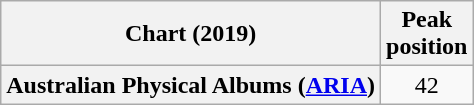<table class="wikitable plainrowheaders" style="text-align:center">
<tr>
<th>Chart (2019)</th>
<th>Peak<br>position</th>
</tr>
<tr>
<th scope="row">Australian Physical Albums (<a href='#'>ARIA</a>)</th>
<td>42</td>
</tr>
</table>
